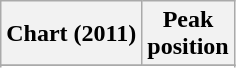<table class="wikitable plainrowheaders" style="text-align:center">
<tr>
<th>Chart (2011)</th>
<th>Peak<br>position</th>
</tr>
<tr>
</tr>
<tr>
</tr>
</table>
